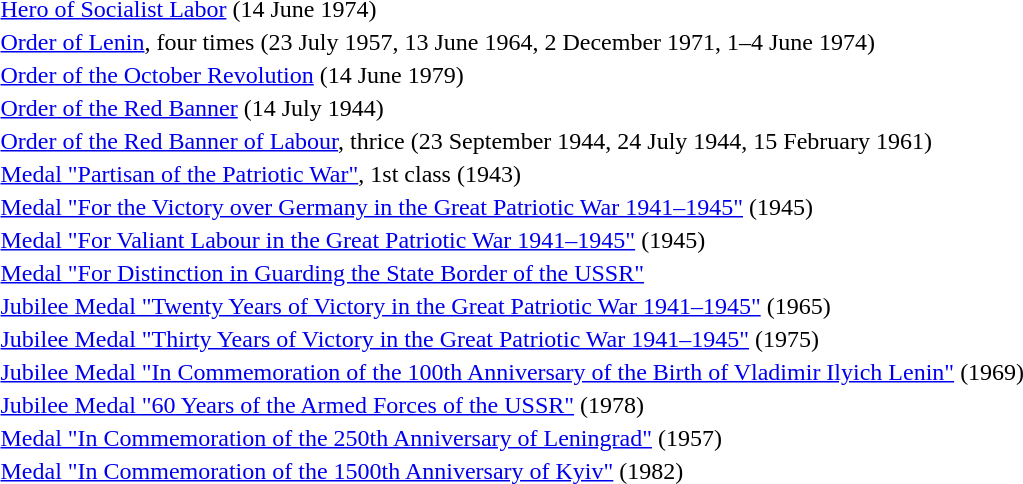<table>
<tr>
<td></td>
<td><a href='#'>Hero of Socialist Labor</a> (14 June 1974)</td>
</tr>
<tr>
<td></td>
<td><a href='#'>Order of Lenin</a>, four times (23 July 1957, 13 June 1964, 2 December 1971, 1–4 June 1974)</td>
</tr>
<tr>
<td></td>
<td><a href='#'>Order of the October Revolution</a> (14 June 1979)</td>
</tr>
<tr>
<td></td>
<td><a href='#'>Order of the Red Banner</a> (14 July 1944)</td>
</tr>
<tr>
<td></td>
<td><a href='#'>Order of the Red Banner of Labour</a>, thrice (23 September 1944, 24 July 1944, 15 February 1961)</td>
</tr>
<tr>
<td></td>
<td><a href='#'>Medal "Partisan of the Patriotic War"</a>, 1st class (1943)</td>
</tr>
<tr>
<td></td>
<td><a href='#'>Medal "For the Victory over Germany in the Great Patriotic War 1941–1945"</a> (1945)</td>
</tr>
<tr>
<td></td>
<td><a href='#'>Medal "For Valiant Labour in the Great Patriotic War 1941–1945"</a> (1945)</td>
</tr>
<tr>
<td></td>
<td><a href='#'>Medal "For Distinction in Guarding the State Border of the USSR"</a></td>
</tr>
<tr>
<td></td>
<td><a href='#'>Jubilee Medal "Twenty Years of Victory in the Great Patriotic War 1941–1945"</a> (1965)</td>
</tr>
<tr>
<td></td>
<td><a href='#'>Jubilee Medal "Thirty Years of Victory in the Great Patriotic War 1941–1945"</a> (1975)</td>
</tr>
<tr>
<td></td>
<td><a href='#'>Jubilee Medal "In Commemoration of the 100th Anniversary of the Birth of Vladimir Ilyich Lenin"</a> (1969)</td>
</tr>
<tr>
<td></td>
<td><a href='#'>Jubilee Medal "60 Years of the Armed Forces of the USSR"</a> (1978)</td>
</tr>
<tr>
<td></td>
<td><a href='#'>Medal "In Commemoration of the 250th Anniversary of Leningrad"</a> (1957)</td>
</tr>
<tr>
<td></td>
<td><a href='#'>Medal "In Commemoration of the 1500th Anniversary of Kyiv"</a> (1982)</td>
</tr>
<tr>
</tr>
</table>
